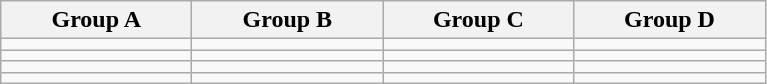<table class="wikitable">
<tr>
<th width=120>Group A</th>
<th width=120>Group B</th>
<th width=120>Group C</th>
<th width=120>Group D</th>
</tr>
<tr>
<td></td>
<td></td>
<td></td>
<td></td>
</tr>
<tr>
<td></td>
<td></td>
<td></td>
<td></td>
</tr>
<tr>
<td></td>
<td></td>
<td></td>
<td></td>
</tr>
<tr>
<td></td>
<td></td>
<td></td>
<td></td>
</tr>
</table>
